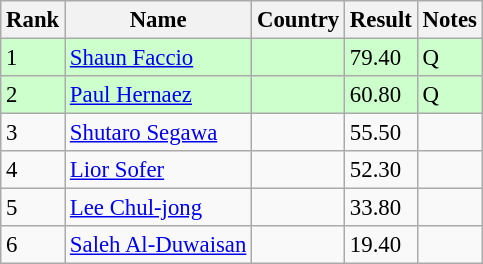<table class="wikitable" style="font-size:95%" style="text-align:center; width:35em;">
<tr>
<th>Rank</th>
<th>Name</th>
<th>Country</th>
<th>Result</th>
<th>Notes</th>
</tr>
<tr bgcolor=ccffcc>
<td>1</td>
<td align=left><a href='#'>Shaun Faccio</a></td>
<td align="left"></td>
<td>79.40</td>
<td>Q</td>
</tr>
<tr bgcolor=ccffcc>
<td>2</td>
<td align=left><a href='#'>Paul Hernaez</a></td>
<td align=left></td>
<td>60.80</td>
<td>Q</td>
</tr>
<tr>
<td>3</td>
<td align=left><a href='#'>Shutaro Segawa</a></td>
<td align="left"></td>
<td>55.50</td>
<td></td>
</tr>
<tr>
<td>4</td>
<td align=left><a href='#'>Lior Sofer</a></td>
<td align=left></td>
<td>52.30</td>
<td></td>
</tr>
<tr>
<td>5</td>
<td align=left><a href='#'>Lee Chul-jong</a></td>
<td align=left></td>
<td>33.80</td>
<td></td>
</tr>
<tr>
<td>6</td>
<td align=left><a href='#'>Saleh Al-Duwaisan</a></td>
<td align=left></td>
<td>19.40</td>
<td></td>
</tr>
</table>
